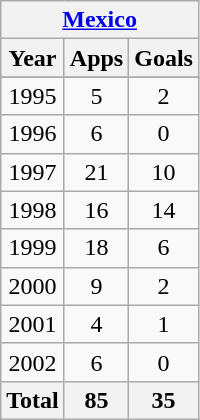<table class="wikitable" style="text-align:center">
<tr>
<th colspan=3><a href='#'>Mexico</a></th>
</tr>
<tr>
<th>Year</th>
<th>Apps</th>
<th>Goals</th>
</tr>
<tr>
</tr>
<tr>
<td>1995</td>
<td>5</td>
<td>2</td>
</tr>
<tr>
<td>1996</td>
<td>6</td>
<td>0</td>
</tr>
<tr>
<td>1997</td>
<td>21</td>
<td>10</td>
</tr>
<tr>
<td>1998</td>
<td>16</td>
<td>14</td>
</tr>
<tr>
<td>1999</td>
<td>18</td>
<td>6</td>
</tr>
<tr>
<td>2000</td>
<td>9</td>
<td>2</td>
</tr>
<tr>
<td>2001</td>
<td>4</td>
<td>1</td>
</tr>
<tr>
<td>2002</td>
<td>6</td>
<td>0</td>
</tr>
<tr>
<th>Total</th>
<th>85</th>
<th>35</th>
</tr>
</table>
